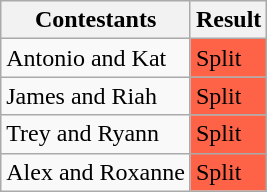<table class="wikitable sortable">
<tr>
<th>Contestants</th>
<th>Result</th>
</tr>
<tr>
<td>Antonio and Kat</td>
<td bgcolor="tomato">Split</td>
</tr>
<tr>
<td>James and Riah</td>
<td bgcolor="tomato">Split</td>
</tr>
<tr>
<td>Trey and Ryann</td>
<td bgcolor="tomato">Split</td>
</tr>
<tr>
<td>Alex and Roxanne</td>
<td bgcolor="tomato">Split</td>
</tr>
</table>
